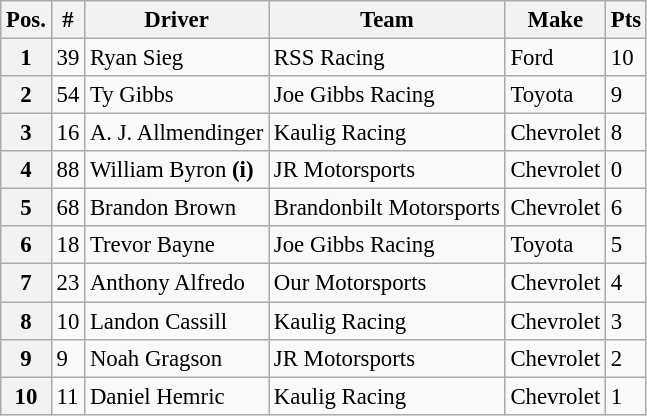<table class="wikitable" style="font-size:95%">
<tr>
<th>Pos.</th>
<th>#</th>
<th>Driver</th>
<th>Team</th>
<th>Make</th>
<th>Pts</th>
</tr>
<tr>
<th>1</th>
<td>39</td>
<td>Ryan Sieg</td>
<td>RSS Racing</td>
<td>Ford</td>
<td>10</td>
</tr>
<tr>
<th>2</th>
<td>54</td>
<td>Ty Gibbs</td>
<td>Joe Gibbs Racing</td>
<td>Toyota</td>
<td>9</td>
</tr>
<tr>
<th>3</th>
<td>16</td>
<td>A. J. Allmendinger</td>
<td>Kaulig Racing</td>
<td>Chevrolet</td>
<td>8</td>
</tr>
<tr>
<th>4</th>
<td>88</td>
<td>William Byron <strong>(i)</strong></td>
<td>JR Motorsports</td>
<td>Chevrolet</td>
<td>0</td>
</tr>
<tr>
<th>5</th>
<td>68</td>
<td>Brandon Brown</td>
<td>Brandonbilt Motorsports</td>
<td>Chevrolet</td>
<td>6</td>
</tr>
<tr>
<th>6</th>
<td>18</td>
<td>Trevor Bayne</td>
<td>Joe Gibbs Racing</td>
<td>Toyota</td>
<td>5</td>
</tr>
<tr>
<th>7</th>
<td>23</td>
<td>Anthony Alfredo</td>
<td>Our Motorsports</td>
<td>Chevrolet</td>
<td>4</td>
</tr>
<tr>
<th>8</th>
<td>10</td>
<td>Landon Cassill</td>
<td>Kaulig Racing</td>
<td>Chevrolet</td>
<td>3</td>
</tr>
<tr>
<th>9</th>
<td>9</td>
<td>Noah Gragson</td>
<td>JR Motorsports</td>
<td>Chevrolet</td>
<td>2</td>
</tr>
<tr>
<th>10</th>
<td>11</td>
<td>Daniel Hemric</td>
<td>Kaulig Racing</td>
<td>Chevrolet</td>
<td>1</td>
</tr>
</table>
